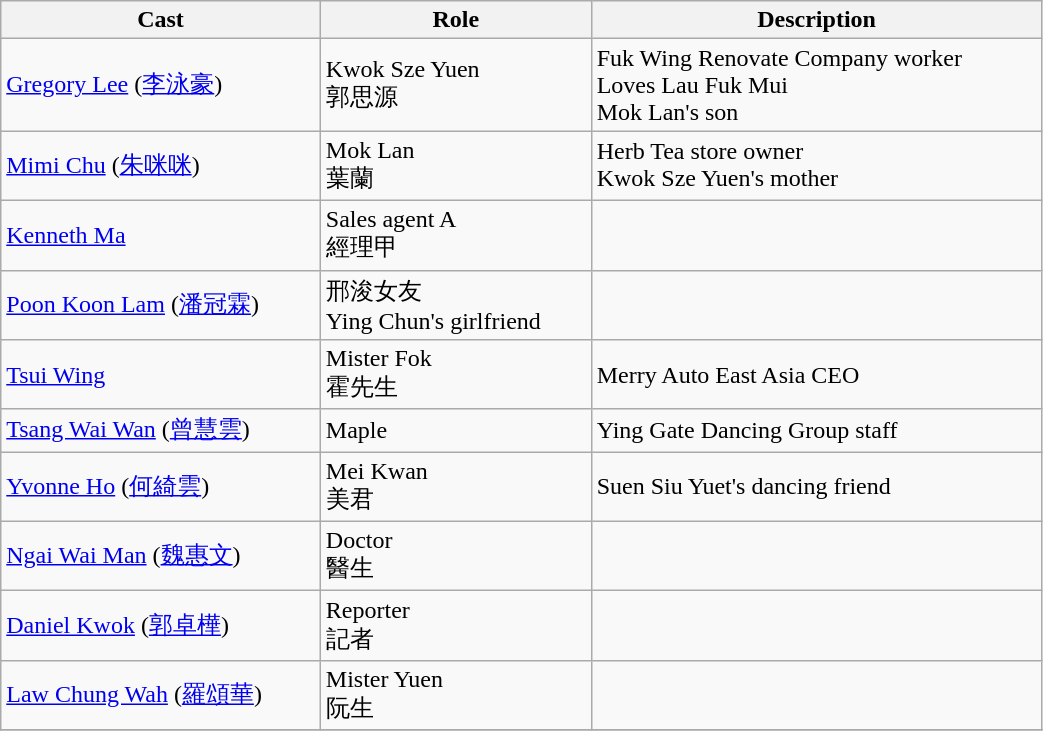<table class="wikitable" width="55%">
<tr>
<th>Cast</th>
<th>Role</th>
<th>Description</th>
</tr>
<tr>
<td><a href='#'>Gregory Lee</a> (<a href='#'>李泳豪</a>)</td>
<td>Kwok Sze Yuen<br>郭思源</td>
<td>Fuk Wing Renovate Company worker<br>Loves Lau Fuk Mui<br>Mok Lan's son</td>
</tr>
<tr>
<td><a href='#'>Mimi Chu</a> (<a href='#'>朱咪咪</a>)</td>
<td>Mok Lan<br>葉蘭</td>
<td>Herb Tea store owner<br>Kwok Sze Yuen's mother</td>
</tr>
<tr>
<td><a href='#'>Kenneth Ma</a></td>
<td>Sales agent A<br>經理甲</td>
<td></td>
</tr>
<tr>
<td><a href='#'>Poon Koon Lam</a> (<a href='#'>潘冠霖</a>)</td>
<td>邢浚女友<br>Ying Chun's girlfriend</td>
</tr>
<tr>
<td><a href='#'>Tsui Wing</a></td>
<td>Mister Fok<br>霍先生</td>
<td>Merry Auto East Asia CEO</td>
</tr>
<tr>
<td><a href='#'>Tsang Wai Wan</a> (<a href='#'>曾慧雲</a>)</td>
<td>Maple</td>
<td>Ying Gate Dancing Group staff</td>
</tr>
<tr>
<td><a href='#'>Yvonne Ho</a> (<a href='#'>何綺雲</a>)</td>
<td>Mei Kwan<br>美君</td>
<td>Suen Siu Yuet's dancing friend</td>
</tr>
<tr>
<td><a href='#'>Ngai Wai Man</a> (<a href='#'>魏惠文</a>)</td>
<td>Doctor<br>醫生</td>
<td></td>
</tr>
<tr>
<td><a href='#'>Daniel Kwok</a> (<a href='#'>郭卓樺</a>)</td>
<td>Reporter<br>記者</td>
<td></td>
</tr>
<tr>
<td><a href='#'>Law Chung Wah</a> (<a href='#'>羅頌華</a>)</td>
<td>Mister Yuen<br>阮生</td>
<td></td>
</tr>
<tr>
</tr>
</table>
